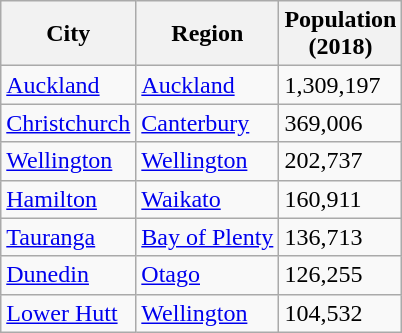<table class="wikitable sortable sticky-header col3right">
<tr>
<th>City</th>
<th>Region</th>
<th>Population<br>(2018)</th>
</tr>
<tr>
<td><a href='#'>Auckland</a></td>
<td><a href='#'>Auckland</a></td>
<td>1,309,197</td>
</tr>
<tr>
<td><a href='#'>Christchurch</a></td>
<td><a href='#'>Canterbury</a></td>
<td>369,006</td>
</tr>
<tr>
<td><a href='#'>Wellington</a></td>
<td><a href='#'>Wellington</a></td>
<td>202,737</td>
</tr>
<tr>
<td><a href='#'>Hamilton</a></td>
<td><a href='#'>Waikato</a></td>
<td>160,911</td>
</tr>
<tr>
<td><a href='#'>Tauranga</a></td>
<td><a href='#'>Bay of Plenty</a></td>
<td>136,713</td>
</tr>
<tr>
<td><a href='#'>Dunedin</a></td>
<td><a href='#'>Otago</a></td>
<td>126,255</td>
</tr>
<tr>
<td><a href='#'>Lower Hutt</a></td>
<td><a href='#'>Wellington</a></td>
<td>104,532</td>
</tr>
</table>
